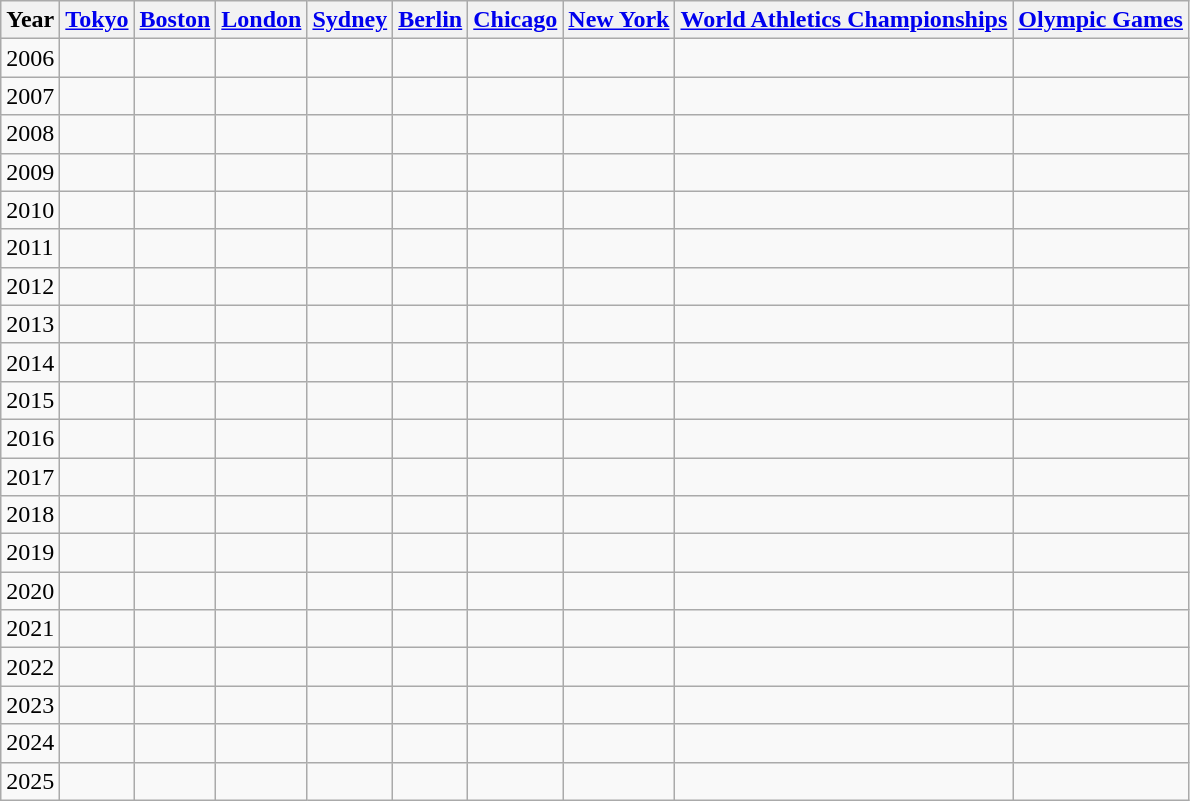<table class="wikitable">
<tr>
<th>Year</th>
<th> <a href='#'>Tokyo</a></th>
<th> <a href='#'>Boston</a></th>
<th> <a href='#'>London</a></th>
<th> <a href='#'>Sydney</a></th>
<th> <a href='#'>Berlin</a></th>
<th> <a href='#'>Chicago</a></th>
<th> <a href='#'>New York</a></th>
<th><a href='#'>World Athletics Championships</a></th>
<th> <a href='#'>Olympic Games</a></th>
</tr>
<tr>
<td>2006</td>
<td></td>
<td></td>
<td></td>
<td></td>
<td></td>
<td></td>
<td></td>
<td></td>
<td></td>
</tr>
<tr>
<td>2007</td>
<td></td>
<td></td>
<td></td>
<td></td>
<td></td>
<td></td>
<td></td>
<td></td>
<td></td>
</tr>
<tr>
<td>2008</td>
<td></td>
<td></td>
<td></td>
<td></td>
<td></td>
<td></td>
<td></td>
<td></td>
<td></td>
</tr>
<tr>
<td>2009</td>
<td></td>
<td></td>
<td></td>
<td></td>
<td></td>
<td></td>
<td></td>
<td></td>
<td></td>
</tr>
<tr>
<td>2010</td>
<td></td>
<td></td>
<td></td>
<td></td>
<td></td>
<td></td>
<td></td>
<td></td>
<td></td>
</tr>
<tr>
<td>2011</td>
<td></td>
<td></td>
<td></td>
<td></td>
<td></td>
<td></td>
<td></td>
<td></td>
<td></td>
</tr>
<tr>
<td>2012</td>
<td></td>
<td></td>
<td></td>
<td></td>
<td></td>
<td></td>
<td></td>
<td></td>
<td></td>
</tr>
<tr>
<td>2013</td>
<td></td>
<td></td>
<td></td>
<td></td>
<td></td>
<td></td>
<td></td>
<td></td>
<td></td>
</tr>
<tr>
<td>2014</td>
<td></td>
<td></td>
<td></td>
<td></td>
<td></td>
<td></td>
<td></td>
<td></td>
<td></td>
</tr>
<tr>
<td>2015</td>
<td></td>
<td></td>
<td></td>
<td></td>
<td></td>
<td></td>
<td></td>
<td></td>
<td></td>
</tr>
<tr>
<td>2016</td>
<td></td>
<td></td>
<td></td>
<td></td>
<td></td>
<td></td>
<td></td>
<td></td>
<td></td>
</tr>
<tr>
<td>2017</td>
<td></td>
<td></td>
<td></td>
<td></td>
<td></td>
<td></td>
<td></td>
<td></td>
<td></td>
</tr>
<tr>
<td>2018</td>
<td></td>
<td></td>
<td></td>
<td></td>
<td></td>
<td></td>
<td></td>
<td></td>
<td></td>
</tr>
<tr>
<td>2019</td>
<td></td>
<td></td>
<td></td>
<td></td>
<td></td>
<td></td>
<td></td>
<td></td>
<td></td>
</tr>
<tr>
<td>2020</td>
<td></td>
<td></td>
<td></td>
<td></td>
<td></td>
<td></td>
<td></td>
<td></td>
<td></td>
</tr>
<tr>
<td>2021</td>
<td></td>
<td></td>
<td></td>
<td></td>
<td></td>
<td></td>
<td></td>
<td></td>
<td></td>
</tr>
<tr>
<td>2022</td>
<td></td>
<td></td>
<td></td>
<td></td>
<td></td>
<td></td>
<td></td>
<td></td>
<td></td>
</tr>
<tr>
<td>2023</td>
<td></td>
<td></td>
<td></td>
<td></td>
<td></td>
<td></td>
<td></td>
<td></td>
<td></td>
</tr>
<tr>
<td>2024</td>
<td></td>
<td></td>
<td></td>
<td></td>
<td></td>
<td></td>
<td></td>
<td></td>
<td></td>
</tr>
<tr>
<td>2025</td>
<td></td>
<td></td>
<td></td>
<td></td>
<td></td>
<td></td>
<td></td>
<td></td>
<td></td>
</tr>
</table>
